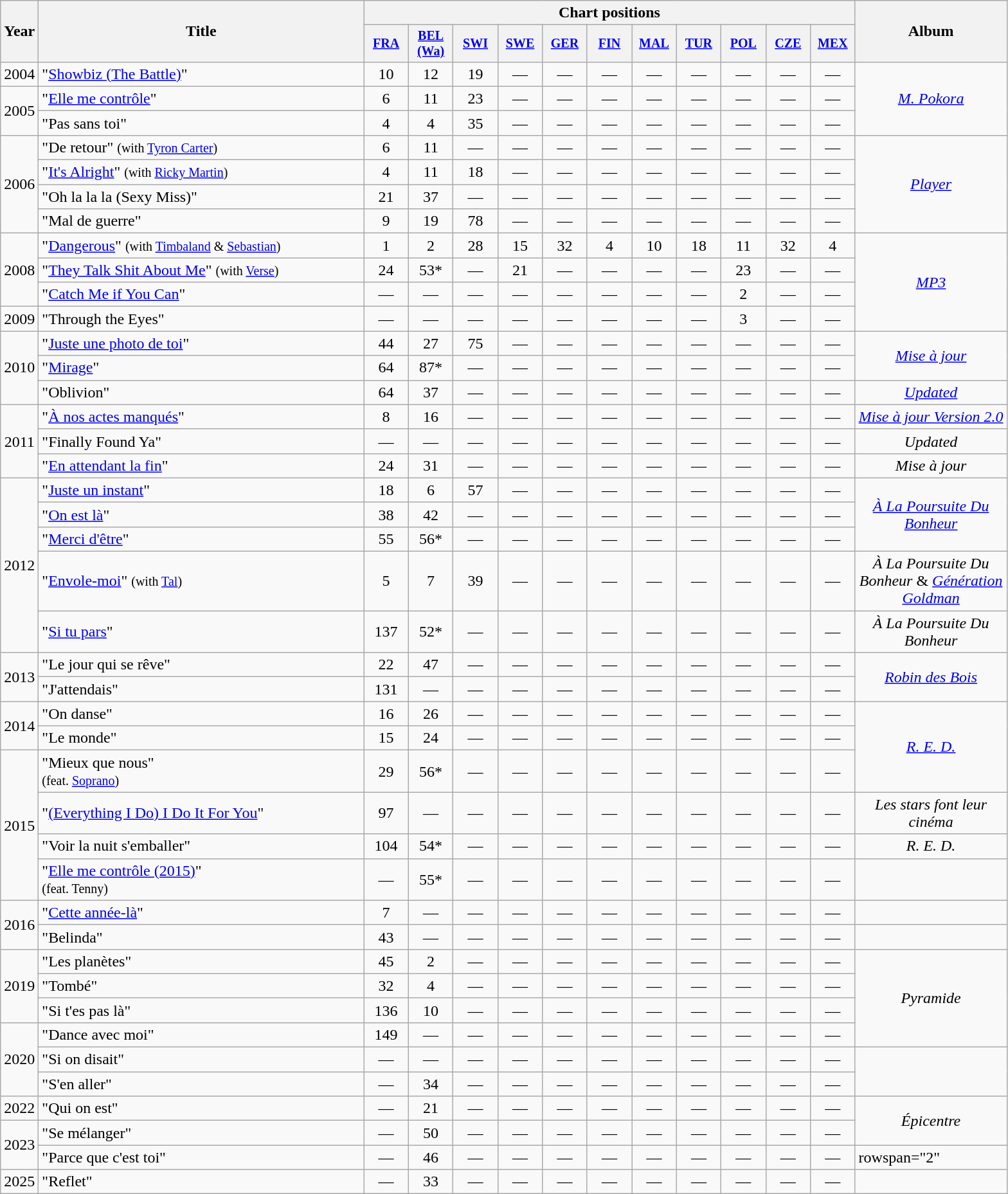<table class="wikitable">
<tr>
<th style="width:10px;" rowspan="2">Year</th>
<th style="width:330px;" rowspan="2">Title</th>
<th colspan="11">Chart positions</th>
<th style="width:150px;" rowspan="2">Album</th>
</tr>
<tr>
<th style="width:40px; font-size:smaller;"><a href='#'>FRA</a><br></th>
<th style="width:40px; font-size:smaller;"><a href='#'>BEL<br>(Wa)</a><br></th>
<th style="width:40px; font-size:smaller;"><a href='#'>SWI</a></th>
<th style="width:40px; font-size:smaller;"><a href='#'>SWE</a></th>
<th style="width:40px; font-size:smaller;"><a href='#'>GER</a></th>
<th style="width:40px; font-size:smaller;"><a href='#'>FIN</a></th>
<th style="width:40px; font-size:smaller;"><a href='#'>MAL</a></th>
<th style="width:40px; font-size:smaller;"><a href='#'>TUR</a></th>
<th style="width:40px; font-size:smaller;"><a href='#'>POL</a></th>
<th style="width:40px; font-size:smaller;"><a href='#'>CZE</a></th>
<th style="width:40px; font-size:smaller;"><a href='#'>MEX</a></th>
</tr>
<tr>
<td style="text-align:center;">2004</td>
<td>"<a href='#'>Showbiz (The Battle)</a>"</td>
<td style="text-align:center;">10</td>
<td style="text-align:center;">12</td>
<td style="text-align:center;">19</td>
<td style="text-align:center;">—</td>
<td style="text-align:center;">—</td>
<td style="text-align:center;">—</td>
<td style="text-align:center;">—</td>
<td style="text-align:center;">—</td>
<td style="text-align:center;">—</td>
<td style="text-align:center;">—</td>
<td style="text-align:center;">—</td>
<td style="text-align:center;" rowspan="3"><em><a href='#'>M. Pokora</a></em></td>
</tr>
<tr>
<td style="text-align:center;" rowspan="2">2005</td>
<td>"<a href='#'>Elle me contrôle</a>"</td>
<td style="text-align:center;">6</td>
<td style="text-align:center;">11</td>
<td style="text-align:center;">23</td>
<td style="text-align:center;">—</td>
<td style="text-align:center;">—</td>
<td style="text-align:center;">—</td>
<td style="text-align:center;">—</td>
<td style="text-align:center;">—</td>
<td style="text-align:center;">—</td>
<td style="text-align:center;">—</td>
<td style="text-align:center;">—</td>
</tr>
<tr>
<td>"Pas sans toi"</td>
<td style="text-align:center;">4</td>
<td style="text-align:center;">4</td>
<td style="text-align:center;">35</td>
<td style="text-align:center;">—</td>
<td style="text-align:center;">—</td>
<td style="text-align:center;">—</td>
<td style="text-align:center;">—</td>
<td style="text-align:center;">—</td>
<td style="text-align:center;">—</td>
<td style="text-align:center;">—</td>
<td style="text-align:center;">—</td>
</tr>
<tr>
<td style="text-align:center;" rowspan="4">2006</td>
<td>"De retour" <small>(with <a href='#'>Tyron Carter</a>)</small></td>
<td style="text-align:center;">6</td>
<td style="text-align:center;">11</td>
<td style="text-align:center;">—</td>
<td style="text-align:center;">—</td>
<td style="text-align:center;">—</td>
<td style="text-align:center;">—</td>
<td style="text-align:center;">—</td>
<td style="text-align:center;">—</td>
<td style="text-align:center;">—</td>
<td style="text-align:center;">—</td>
<td style="text-align:center;">—</td>
<td style="text-align:center;" rowspan="4"><em><a href='#'>Player</a></em></td>
</tr>
<tr>
<td>"<a href='#'>It's Alright</a>" <small>(with <a href='#'>Ricky Martin</a>)</small></td>
<td style="text-align:center;">4</td>
<td style="text-align:center;">11</td>
<td style="text-align:center;">18</td>
<td style="text-align:center;">—</td>
<td style="text-align:center;">—</td>
<td style="text-align:center;">—</td>
<td style="text-align:center;">—</td>
<td style="text-align:center;">—</td>
<td style="text-align:center;">—</td>
<td style="text-align:center;">—</td>
<td style="text-align:center;">—</td>
</tr>
<tr>
<td>"Oh la la la (Sexy Miss)"</td>
<td style="text-align:center;">21</td>
<td style="text-align:center;">37</td>
<td style="text-align:center;">—</td>
<td style="text-align:center;">—</td>
<td style="text-align:center;">—</td>
<td style="text-align:center;">—</td>
<td style="text-align:center;">—</td>
<td style="text-align:center;">—</td>
<td style="text-align:center;">—</td>
<td style="text-align:center;">—</td>
<td style="text-align:center;">—</td>
</tr>
<tr>
<td>"Mal de guerre"</td>
<td style="text-align:center;">9</td>
<td style="text-align:center;">19</td>
<td style="text-align:center;">78</td>
<td style="text-align:center;">—</td>
<td style="text-align:center;">—</td>
<td style="text-align:center;">—</td>
<td style="text-align:center;">—</td>
<td style="text-align:center;">—</td>
<td style="text-align:center;">—</td>
<td style="text-align:center;">—</td>
<td style="text-align:center;">—</td>
</tr>
<tr>
<td style="text-align:center;" rowspan="3">2008</td>
<td>"<a href='#'>Dangerous</a>" <small>(with <a href='#'>Timbaland</a> & <a href='#'>Sebastian</a>)</small></td>
<td style="text-align:center;">1</td>
<td style="text-align:center;">2</td>
<td style="text-align:center;">28</td>
<td style="text-align:center;">15</td>
<td style="text-align:center;">32</td>
<td style="text-align:center;">4</td>
<td style="text-align:center;">10</td>
<td style="text-align:center;">18</td>
<td style="text-align:center;">11</td>
<td style="text-align:center;">32</td>
<td style="text-align:center;">4</td>
<td style="text-align:center;" rowspan="4"><em><a href='#'>MP3</a></em></td>
</tr>
<tr>
<td>"<a href='#'>They Talk Shit About Me</a>" <small>(with <a href='#'>Verse</a>)</small></td>
<td style="text-align:center;">24</td>
<td style="text-align:center;">53*</td>
<td style="text-align:center;">—</td>
<td style="text-align:center;">21</td>
<td style="text-align:center;">—</td>
<td style="text-align:center;">—</td>
<td style="text-align:center;">—</td>
<td style="text-align:center;">—</td>
<td style="text-align:center;">23</td>
<td style="text-align:center;">—</td>
<td style="text-align:center;">—</td>
</tr>
<tr>
<td>"<a href='#'>Catch Me if You Can</a>"</td>
<td style="text-align:center;">—</td>
<td style="text-align:center;">—</td>
<td style="text-align:center;">—</td>
<td style="text-align:center;">—</td>
<td style="text-align:center;">—</td>
<td style="text-align:center;">—</td>
<td style="text-align:center;">—</td>
<td style="text-align:center;">—</td>
<td style="text-align:center;">2</td>
<td style="text-align:center;">—</td>
<td style="text-align:center;">—</td>
</tr>
<tr>
<td style="text-align:center;">2009</td>
<td>"Through the Eyes"</td>
<td style="text-align:center;">—</td>
<td style="text-align:center;">—</td>
<td style="text-align:center;">—</td>
<td style="text-align:center;">—</td>
<td style="text-align:center;">—</td>
<td style="text-align:center;">—</td>
<td style="text-align:center;">—</td>
<td style="text-align:center;">—</td>
<td style="text-align:center;">3</td>
<td style="text-align:center;">—</td>
<td style="text-align:center;">—</td>
</tr>
<tr>
<td style="text-align:center;" rowspan="3">2010</td>
<td>"<a href='#'>Juste une photo de toi</a>"</td>
<td style="text-align:center;">44</td>
<td style="text-align:center;">27</td>
<td style="text-align:center;">75</td>
<td style="text-align:center;">—</td>
<td style="text-align:center;">—</td>
<td style="text-align:center;">—</td>
<td style="text-align:center;">—</td>
<td style="text-align:center;">—</td>
<td style="text-align:center;">—</td>
<td style="text-align:center;">—</td>
<td style="text-align:center;">—</td>
<td style="text-align:center;" rowspan="2"><em><a href='#'>Mise à jour</a></em></td>
</tr>
<tr>
<td>"<a href='#'>Mirage</a>"</td>
<td style="text-align:center;">64</td>
<td style="text-align:center;">87*</td>
<td style="text-align:center;">—</td>
<td style="text-align:center;">—</td>
<td style="text-align:center;">—</td>
<td style="text-align:center;">—</td>
<td style="text-align:center;">—</td>
<td style="text-align:center;">—</td>
<td style="text-align:center;">—</td>
<td style="text-align:center;">—</td>
<td style="text-align:center;">—</td>
</tr>
<tr>
<td>"Oblivion"</td>
<td style="text-align:center;">64</td>
<td style="text-align:center;">37</td>
<td style="text-align:center;">—</td>
<td style="text-align:center;">—</td>
<td style="text-align:center;">—</td>
<td style="text-align:center;">—</td>
<td style="text-align:center;">—</td>
<td style="text-align:center;">—</td>
<td style="text-align:center;">—</td>
<td style="text-align:center;">—</td>
<td style="text-align:center;">—</td>
<td style="text-align:center;"><em><a href='#'>Updated</a></em></td>
</tr>
<tr>
<td style="text-align:center;" rowspan="3">2011</td>
<td>"<a href='#'>À nos actes manqués</a>"</td>
<td style="text-align:center;">8</td>
<td style="text-align:center;">16</td>
<td style="text-align:center;">—</td>
<td style="text-align:center;">—</td>
<td style="text-align:center;">—</td>
<td style="text-align:center;">—</td>
<td style="text-align:center;">—</td>
<td style="text-align:center;">—</td>
<td style="text-align:center;">—</td>
<td style="text-align:center;">—</td>
<td style="text-align:center;">—</td>
<td style="text-align:center;"><em><a href='#'>Mise à jour Version 2.0</a></em></td>
</tr>
<tr>
<td>"Finally Found Ya"</td>
<td style="text-align:center;">—</td>
<td style="text-align:center;">—</td>
<td style="text-align:center;">—</td>
<td style="text-align:center;">—</td>
<td style="text-align:center;">—</td>
<td style="text-align:center;">—</td>
<td style="text-align:center;">—</td>
<td style="text-align:center;">—</td>
<td style="text-align:center;">—</td>
<td style="text-align:center;">—</td>
<td style="text-align:center;">—</td>
<td style="text-align:center;"><em>Updated</em></td>
</tr>
<tr>
<td>"<a href='#'>En attendant la fin</a>"</td>
<td style="text-align:center;">24</td>
<td style="text-align:center;">31</td>
<td style="text-align:center;">—</td>
<td style="text-align:center;">—</td>
<td style="text-align:center;">—</td>
<td style="text-align:center;">—</td>
<td style="text-align:center;">—</td>
<td style="text-align:center;">—</td>
<td style="text-align:center;">—</td>
<td style="text-align:center;">—</td>
<td style="text-align:center;">—</td>
<td style="text-align:center;"><em>Mise à jour</em></td>
</tr>
<tr>
<td style="text-align:center;" rowspan="5">2012</td>
<td>"<a href='#'>Juste un instant</a>"</td>
<td style="text-align:center;">18</td>
<td style="text-align:center;">6</td>
<td style="text-align:center;">57</td>
<td style="text-align:center;">—</td>
<td style="text-align:center;">—</td>
<td style="text-align:center;">—</td>
<td style="text-align:center;">—</td>
<td style="text-align:center;">—</td>
<td style="text-align:center;">—</td>
<td style="text-align:center;">—</td>
<td style="text-align:center;">—</td>
<td style="text-align:center;" rowspan="3"><em><a href='#'>À La Poursuite Du Bonheur</a></em></td>
</tr>
<tr>
<td>"<a href='#'>On est là</a>"</td>
<td style="text-align:center;">38</td>
<td style="text-align:center;">42</td>
<td style="text-align:center;">—</td>
<td style="text-align:center;">—</td>
<td style="text-align:center;">—</td>
<td style="text-align:center;">—</td>
<td style="text-align:center;">—</td>
<td style="text-align:center;">—</td>
<td style="text-align:center;">—</td>
<td style="text-align:center;">—</td>
<td style="text-align:center;">—</td>
</tr>
<tr>
<td>"<a href='#'>Merci d'être</a>"</td>
<td style="text-align:center;">55</td>
<td style="text-align:center;">56*</td>
<td style="text-align:center;">—</td>
<td style="text-align:center;">—</td>
<td style="text-align:center;">—</td>
<td style="text-align:center;">—</td>
<td style="text-align:center;">—</td>
<td style="text-align:center;">—</td>
<td style="text-align:center;">—</td>
<td style="text-align:center;">—</td>
<td style="text-align:center;">—</td>
</tr>
<tr>
<td>"<a href='#'>Envole-moi</a>" <small>(with <a href='#'>Tal</a>)</small></td>
<td style="text-align:center;">5</td>
<td style="text-align:center;">7</td>
<td style="text-align:center;">39</td>
<td style="text-align:center;">—</td>
<td style="text-align:center;">—</td>
<td style="text-align:center;">—</td>
<td style="text-align:center;">—</td>
<td style="text-align:center;">—</td>
<td style="text-align:center;">—</td>
<td style="text-align:center;">—</td>
<td style="text-align:center;">—</td>
<td style="text-align:center;"><em>À La Poursuite Du Bonheur</em> & <em><a href='#'>Génération Goldman</a></em></td>
</tr>
<tr>
<td>"<a href='#'>Si tu pars</a>"</td>
<td style="text-align:center;">137</td>
<td style="text-align:center;">52*</td>
<td style="text-align:center;">—</td>
<td style="text-align:center;">—</td>
<td style="text-align:center;">—</td>
<td style="text-align:center;">—</td>
<td style="text-align:center;">—</td>
<td style="text-align:center;">—</td>
<td style="text-align:center;">—</td>
<td style="text-align:center;">—</td>
<td style="text-align:center;">—</td>
<td style="text-align:center;"><em>À La Poursuite Du Bonheur</em></td>
</tr>
<tr>
<td style="text-align:center;" rowspan="2">2013</td>
<td>"Le jour qui se rêve"</td>
<td style="text-align:center;">22</td>
<td style="text-align:center;">47</td>
<td style="text-align:center;">—</td>
<td style="text-align:center;">—</td>
<td style="text-align:center;">—</td>
<td style="text-align:center;">—</td>
<td style="text-align:center;">—</td>
<td style="text-align:center;">—</td>
<td style="text-align:center;">—</td>
<td style="text-align:center;">—</td>
<td style="text-align:center;">—</td>
<td style="text-align:center;" rowspan=2><em><a href='#'>Robin des Bois</a></em></td>
</tr>
<tr>
<td>"J'attendais"</td>
<td style="text-align:center;">131</td>
<td style="text-align:center;">—</td>
<td style="text-align:center;">—</td>
<td style="text-align:center;">—</td>
<td style="text-align:center;">—</td>
<td style="text-align:center;">—</td>
<td style="text-align:center;">—</td>
<td style="text-align:center;">—</td>
<td style="text-align:center;">—</td>
<td style="text-align:center;">—</td>
<td style="text-align:center;">—</td>
</tr>
<tr>
<td style="text-align:center;" rowspan=2>2014</td>
<td>"On danse"</td>
<td style="text-align:center;">16</td>
<td style="text-align:center;">26</td>
<td style="text-align:center;">—</td>
<td style="text-align:center;">—</td>
<td style="text-align:center;">—</td>
<td style="text-align:center;">—</td>
<td style="text-align:center;">—</td>
<td style="text-align:center;">—</td>
<td style="text-align:center;">—</td>
<td style="text-align:center;">—</td>
<td style="text-align:center;">—</td>
<td style="text-align:center;" rowspan=3><em><a href='#'>R. E. D.</a></em></td>
</tr>
<tr>
<td>"Le monde"</td>
<td style="text-align:center;">15</td>
<td style="text-align:center;">24</td>
<td style="text-align:center;">—</td>
<td style="text-align:center;">—</td>
<td style="text-align:center;">—</td>
<td style="text-align:center;">—</td>
<td style="text-align:center;">—</td>
<td style="text-align:center;">—</td>
<td style="text-align:center;">—</td>
<td style="text-align:center;">—</td>
<td style="text-align:center;">—</td>
</tr>
<tr>
<td style="text-align:center;" rowspan=4>2015</td>
<td>"Mieux que nous"<br><small>(feat. <a href='#'>Soprano</a>)</small></td>
<td style="text-align:center;">29</td>
<td style="text-align:center;">56*</td>
<td style="text-align:center;">—</td>
<td style="text-align:center;">—</td>
<td style="text-align:center;">—</td>
<td style="text-align:center;">—</td>
<td style="text-align:center;">—</td>
<td style="text-align:center;">—</td>
<td style="text-align:center;">—</td>
<td style="text-align:center;">—</td>
<td style="text-align:center;">—</td>
</tr>
<tr>
<td>"<a href='#'>(Everything I Do) I Do It For You</a>"</td>
<td style="text-align:center;">97</td>
<td style="text-align:center;">—</td>
<td style="text-align:center;">—</td>
<td style="text-align:center;">—</td>
<td style="text-align:center;">—</td>
<td style="text-align:center;">—</td>
<td style="text-align:center;">—</td>
<td style="text-align:center;">—</td>
<td style="text-align:center;">—</td>
<td style="text-align:center;">—</td>
<td style="text-align:center;">—</td>
<td style="text-align:center;"><em>Les stars font leur cinéma</em></td>
</tr>
<tr>
<td>"Voir la nuit s'emballer"</td>
<td style="text-align:center;">104</td>
<td style="text-align:center;">54*</td>
<td style="text-align:center;">—</td>
<td style="text-align:center;">—</td>
<td style="text-align:center;">—</td>
<td style="text-align:center;">—</td>
<td style="text-align:center;">—</td>
<td style="text-align:center;">—</td>
<td style="text-align:center;">—</td>
<td style="text-align:center;">—</td>
<td style="text-align:center;">—</td>
<td style="text-align:center;"><em>R. E. D.</em></td>
</tr>
<tr>
<td>"<a href='#'>Elle me contrôle (2015)</a>" <br><small>(feat. Tenny)</small></td>
<td style="text-align:center;">—</td>
<td style="text-align:center;">55*</td>
<td style="text-align:center;">—</td>
<td style="text-align:center;">—</td>
<td style="text-align:center;">—</td>
<td style="text-align:center;">—</td>
<td style="text-align:center;">—</td>
<td style="text-align:center;">—</td>
<td style="text-align:center;">—</td>
<td style="text-align:center;">—</td>
<td style="text-align:center;">—</td>
<td style="text-align:center;"></td>
</tr>
<tr>
<td style="text-align:center;" rowspan=2>2016</td>
<td>"<a href='#'>Cette année-là</a>"</td>
<td style="text-align:center;">7<br></td>
<td style="text-align:center;">—</td>
<td style="text-align:center;">—</td>
<td style="text-align:center;">—</td>
<td style="text-align:center;">—</td>
<td style="text-align:center;">—</td>
<td style="text-align:center;">—</td>
<td style="text-align:center;">—</td>
<td style="text-align:center;">—</td>
<td style="text-align:center;">—</td>
<td style="text-align:center;">—</td>
<td></td>
</tr>
<tr>
<td>"Belinda"</td>
<td style="text-align:center;">43<br></td>
<td style="text-align:center;">—</td>
<td style="text-align:center;">—</td>
<td style="text-align:center;">—</td>
<td style="text-align:center;">—</td>
<td style="text-align:center;">—</td>
<td style="text-align:center;">—</td>
<td style="text-align:center;">—</td>
<td style="text-align:center;">—</td>
<td style="text-align:center;">—</td>
<td style="text-align:center;">—</td>
<td></td>
</tr>
<tr>
<td style="text-align:center;" rowspan="3">2019</td>
<td>"Les planètes"</td>
<td style="text-align:center;">45<br></td>
<td style="text-align:center;">2</td>
<td style="text-align:center;">—</td>
<td style="text-align:center;">—</td>
<td style="text-align:center;">—</td>
<td style="text-align:center;">—</td>
<td style="text-align:center;">—</td>
<td style="text-align:center;">—</td>
<td style="text-align:center;">—</td>
<td style="text-align:center;">—</td>
<td style="text-align:center;">—</td>
<td style="text-align:center;" rowspan="4"><em>Pyramide</em></td>
</tr>
<tr>
<td>"Tombé"</td>
<td style="text-align:center;">32<br></td>
<td style="text-align:center;">4</td>
<td style="text-align:center;">—</td>
<td style="text-align:center;">—</td>
<td style="text-align:center;">—</td>
<td style="text-align:center;">—</td>
<td style="text-align:center;">—</td>
<td style="text-align:center;">—</td>
<td style="text-align:center;">—</td>
<td style="text-align:center;">—</td>
<td style="text-align:center;">—</td>
</tr>
<tr>
<td>"Si t'es pas là"</td>
<td style="text-align:center;">136<br></td>
<td style="text-align:center;">10</td>
<td style="text-align:center;">—</td>
<td style="text-align:center;">—</td>
<td style="text-align:center;">—</td>
<td style="text-align:center;">—</td>
<td style="text-align:center;">—</td>
<td style="text-align:center;">—</td>
<td style="text-align:center;">—</td>
<td style="text-align:center;">—</td>
<td style="text-align:center;">—</td>
</tr>
<tr>
<td style="text-align:center;" rowspan=3>2020</td>
<td>"Dance avec moi"</td>
<td style="text-align:center;">149</td>
<td style="text-align:center;">—</td>
<td style="text-align:center;">—</td>
<td style="text-align:center;">—</td>
<td style="text-align:center;">—</td>
<td style="text-align:center;">—</td>
<td style="text-align:center;">—</td>
<td style="text-align:center;">—</td>
<td style="text-align:center;">—</td>
<td style="text-align:center;">—</td>
<td style="text-align:center;">—</td>
</tr>
<tr>
<td>"Si on disait"</td>
<td style="text-align:center;">—</td>
<td style="text-align:center;">—</td>
<td style="text-align:center;">—</td>
<td style="text-align:center;">—</td>
<td style="text-align:center;">—</td>
<td style="text-align:center;">—</td>
<td style="text-align:center;">—</td>
<td style="text-align:center;">—</td>
<td style="text-align:center;">—</td>
<td style="text-align:center;">—</td>
<td style="text-align:center;">—</td>
<td rowspan="2"></td>
</tr>
<tr>
<td>"S'en aller"</td>
<td style="text-align:center;">—</td>
<td style="text-align:center;">34</td>
<td style="text-align:center;">—</td>
<td style="text-align:center;">—</td>
<td style="text-align:center;">—</td>
<td style="text-align:center;">—</td>
<td style="text-align:center;">—</td>
<td style="text-align:center;">—</td>
<td style="text-align:center;">—</td>
<td style="text-align:center;">—</td>
<td style="text-align:center;">—</td>
</tr>
<tr>
<td style="text-align:center;">2022</td>
<td>"Qui on est"</td>
<td style="text-align:center;">—</td>
<td style="text-align:center;">21</td>
<td style="text-align:center;">—</td>
<td style="text-align:center;">—</td>
<td style="text-align:center;">—</td>
<td style="text-align:center;">—</td>
<td style="text-align:center;">—</td>
<td style="text-align:center;">—</td>
<td style="text-align:center;">—</td>
<td style="text-align:center;">—</td>
<td style="text-align:center;">—</td>
<td style="text-align:center;" rowspan="2"><em>Épicentre</em></td>
</tr>
<tr>
<td style="text-align:center;" rowspan="2">2023</td>
<td>"Se mélanger"</td>
<td style="text-align:center;">—</td>
<td style="text-align:center;">50</td>
<td style="text-align:center;">—</td>
<td style="text-align:center;">—</td>
<td style="text-align:center;">—</td>
<td style="text-align:center;">—</td>
<td style="text-align:center;">—</td>
<td style="text-align:center;">—</td>
<td style="text-align:center;">—</td>
<td style="text-align:center;">—</td>
<td style="text-align:center;">—</td>
</tr>
<tr>
<td>"Parce que c'est toi"</td>
<td style="text-align:center;">—</td>
<td style="text-align:center;">46</td>
<td style="text-align:center;">—</td>
<td style="text-align:center;">—</td>
<td style="text-align:center;">—</td>
<td style="text-align:center;">—</td>
<td style="text-align:center;">—</td>
<td style="text-align:center;">—</td>
<td style="text-align:center;">—</td>
<td style="text-align:center;">—</td>
<td style="text-align:center;">—</td>
<td>rowspan="2" </td>
</tr>
<tr>
<td style="text-align:center;">2025</td>
<td>"Reflet"</td>
<td style="text-align:center;">—</td>
<td style="text-align:center;">33</td>
<td style="text-align:center;">—</td>
<td style="text-align:center;">—</td>
<td style="text-align:center;">—</td>
<td style="text-align:center;">—</td>
<td style="text-align:center;">—</td>
<td style="text-align:center;">—</td>
<td style="text-align:center;">—</td>
<td style="text-align:center;">—</td>
<td style="text-align:center;">—</td>
</tr>
</table>
